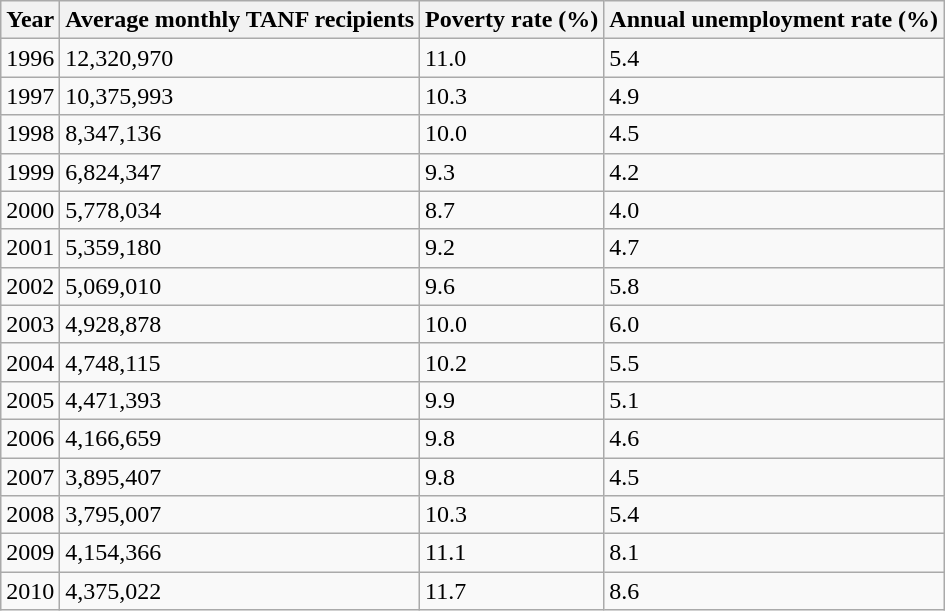<table class="wikitable sortable">
<tr>
<th>Year</th>
<th>Average monthly TANF recipients</th>
<th>Poverty rate (%)</th>
<th>Annual unemployment rate (%)</th>
</tr>
<tr>
<td>1996</td>
<td>12,320,970 </td>
<td>11.0</td>
<td>5.4</td>
</tr>
<tr>
<td>1997</td>
<td>10,375,993</td>
<td>10.3</td>
<td>4.9</td>
</tr>
<tr>
<td>1998</td>
<td>8,347,136</td>
<td>10.0</td>
<td>4.5</td>
</tr>
<tr>
<td>1999</td>
<td>6,824,347</td>
<td>9.3</td>
<td>4.2</td>
</tr>
<tr>
<td>2000</td>
<td>5,778,034</td>
<td>8.7</td>
<td>4.0</td>
</tr>
<tr>
<td>2001</td>
<td>5,359,180</td>
<td>9.2</td>
<td>4.7</td>
</tr>
<tr>
<td>2002</td>
<td>5,069,010</td>
<td>9.6</td>
<td>5.8</td>
</tr>
<tr>
<td>2003</td>
<td>4,928,878</td>
<td>10.0</td>
<td>6.0</td>
</tr>
<tr>
<td>2004</td>
<td>4,748,115</td>
<td>10.2</td>
<td>5.5</td>
</tr>
<tr>
<td>2005</td>
<td>4,471,393</td>
<td>9.9</td>
<td>5.1</td>
</tr>
<tr>
<td>2006</td>
<td>4,166,659</td>
<td>9.8</td>
<td>4.6</td>
</tr>
<tr>
<td>2007</td>
<td>3,895,407</td>
<td>9.8</td>
<td>4.5</td>
</tr>
<tr>
<td>2008</td>
<td>3,795,007</td>
<td>10.3</td>
<td>5.4</td>
</tr>
<tr>
<td>2009</td>
<td>4,154,366</td>
<td>11.1</td>
<td>8.1</td>
</tr>
<tr>
<td>2010</td>
<td>4,375,022</td>
<td>11.7</td>
<td>8.6</td>
</tr>
</table>
